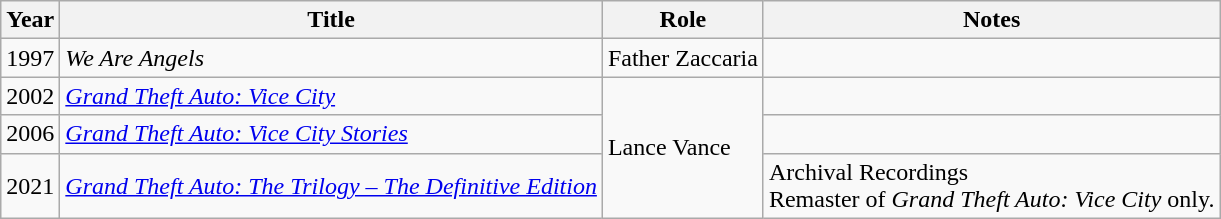<table class="wikitable sortable">
<tr>
<th>Year</th>
<th>Title</th>
<th>Role</th>
<th class="unsortable">Notes</th>
</tr>
<tr>
<td>1997</td>
<td><em>We Are Angels</em></td>
<td>Father Zaccaria</td>
<td></td>
</tr>
<tr>
<td>2002</td>
<td><em><a href='#'>Grand Theft Auto: Vice City</a></em></td>
<td rowspan="3">Lance Vance</td>
<td></td>
</tr>
<tr>
<td>2006</td>
<td><em><a href='#'>Grand Theft Auto: Vice City Stories</a></em></td>
<td></td>
</tr>
<tr>
<td>2021</td>
<td><em><a href='#'>Grand Theft Auto: The Trilogy – The Definitive Edition</a></em></td>
<td>Archival Recordings<br>Remaster of <em>Grand Theft Auto: Vice City</em> only.</td>
</tr>
</table>
